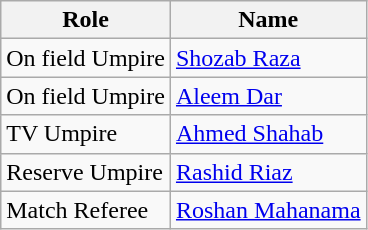<table class="wikitable">
<tr>
<th>Role</th>
<th>Name</th>
</tr>
<tr>
<td>On field Umpire</td>
<td> <a href='#'>Shozab Raza</a></td>
</tr>
<tr>
<td>On field Umpire</td>
<td> <a href='#'>Aleem Dar</a></td>
</tr>
<tr>
<td>TV Umpire</td>
<td> <a href='#'>Ahmed Shahab</a></td>
</tr>
<tr>
<td>Reserve Umpire</td>
<td> <a href='#'>Rashid Riaz</a></td>
</tr>
<tr>
<td>Match Referee</td>
<td> <a href='#'>Roshan Mahanama</a></td>
</tr>
</table>
